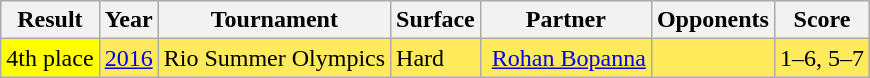<table class="sortable wikitable">
<tr style="background: #eee;">
<th>Result</th>
<th>Year</th>
<th>Tournament</th>
<th>Surface</th>
<th>Partner</th>
<th>Opponents</th>
<th>Score</th>
</tr>
<tr bgcolor=FFEA5C>
<td style="background:yellow;">4th place</td>
<td><a href='#'>2016</a></td>
<td>Rio Summer Olympics</td>
<td>Hard</td>
<td> <a href='#'>Rohan Bopanna</a></td>
<td></td>
<td>1–6, 5–7</td>
</tr>
</table>
